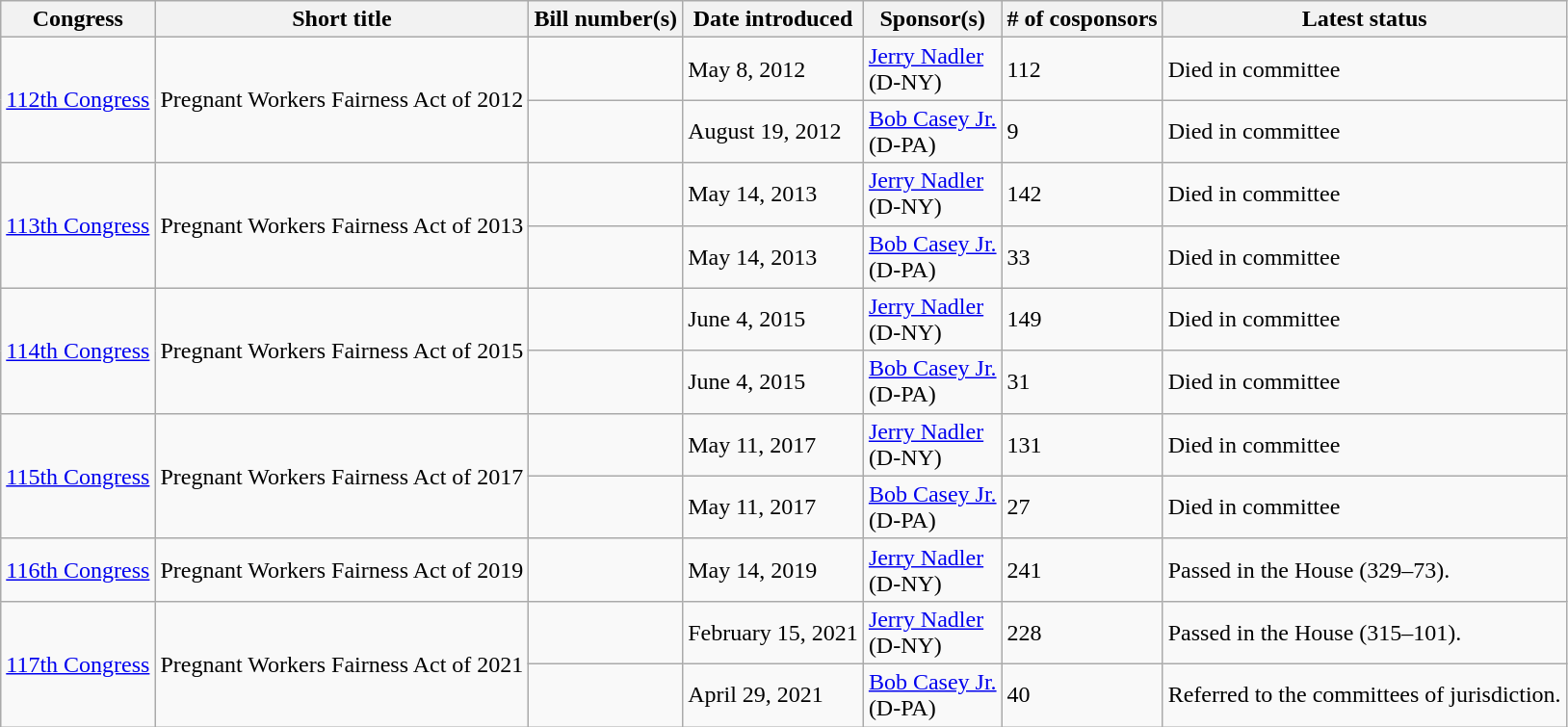<table class="wikitable">
<tr>
<th>Congress</th>
<th>Short title</th>
<th>Bill number(s)</th>
<th>Date introduced</th>
<th>Sponsor(s)</th>
<th># of cosponsors</th>
<th>Latest status</th>
</tr>
<tr>
<td rowspan="2"><a href='#'>112th Congress</a></td>
<td rowspan="2">Pregnant Workers Fairness Act of 2012</td>
<td></td>
<td>May 8, 2012</td>
<td><a href='#'>Jerry Nadler</a><br>(D-NY)</td>
<td>112</td>
<td>Died in committee</td>
</tr>
<tr>
<td></td>
<td>August 19, 2012</td>
<td><a href='#'>Bob Casey Jr.</a><br>(D-PA)</td>
<td>9</td>
<td>Died in committee</td>
</tr>
<tr>
<td rowspan="2"><a href='#'>113th Congress</a></td>
<td rowspan="2">Pregnant Workers Fairness Act of 2013</td>
<td></td>
<td>May 14, 2013</td>
<td><a href='#'>Jerry Nadler</a><br>(D-NY)</td>
<td>142</td>
<td>Died in committee</td>
</tr>
<tr>
<td></td>
<td>May 14, 2013</td>
<td><a href='#'>Bob Casey Jr.</a><br>(D-PA)</td>
<td>33</td>
<td>Died in committee</td>
</tr>
<tr>
<td rowspan="2"><a href='#'>114th Congress</a></td>
<td rowspan="2">Pregnant Workers Fairness Act of 2015</td>
<td></td>
<td>June 4, 2015</td>
<td><a href='#'>Jerry Nadler</a><br>(D-NY)</td>
<td>149</td>
<td>Died in committee</td>
</tr>
<tr>
<td></td>
<td>June 4, 2015</td>
<td><a href='#'>Bob Casey Jr.</a><br>(D-PA)</td>
<td>31</td>
<td>Died in committee</td>
</tr>
<tr>
<td rowspan="2"><a href='#'>115th Congress</a></td>
<td rowspan="2">Pregnant Workers Fairness Act of 2017</td>
<td></td>
<td>May 11, 2017</td>
<td><a href='#'>Jerry Nadler</a><br>(D-NY)</td>
<td>131</td>
<td>Died in committee</td>
</tr>
<tr>
<td></td>
<td>May 11, 2017</td>
<td><a href='#'>Bob Casey Jr.</a><br>(D-PA)</td>
<td>27</td>
<td>Died in committee</td>
</tr>
<tr>
<td><a href='#'>116th Congress</a></td>
<td>Pregnant Workers Fairness Act of 2019</td>
<td></td>
<td>May 14, 2019</td>
<td><a href='#'>Jerry Nadler</a><br>(D-NY)</td>
<td>241</td>
<td>Passed in the House (329–73). </td>
</tr>
<tr>
<td rowspan="2"><a href='#'>117th Congress</a></td>
<td rowspan="2">Pregnant Workers Fairness Act of 2021</td>
<td></td>
<td>February 15, 2021</td>
<td><a href='#'>Jerry Nadler</a><br>(D-NY)</td>
<td>228</td>
<td>Passed in the House (315–101). </td>
</tr>
<tr>
<td></td>
<td>April 29, 2021</td>
<td><a href='#'>Bob Casey Jr.</a><br>(D-PA)</td>
<td>40</td>
<td>Referred to the committees of jurisdiction.</td>
</tr>
</table>
